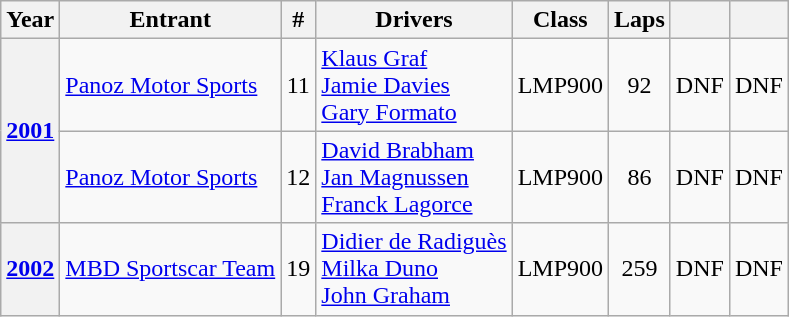<table class="wikitable">
<tr>
<th>Year</th>
<th>Entrant</th>
<th>#</th>
<th>Drivers</th>
<th>Class</th>
<th>Laps</th>
<th></th>
<th></th>
</tr>
<tr>
<th rowspan="2"><a href='#'>2001</a></th>
<td> <a href='#'>Panoz Motor Sports</a></td>
<td align="center">11</td>
<td> <a href='#'>Klaus Graf</a><br> <a href='#'>Jamie Davies</a><br> <a href='#'>Gary Formato</a></td>
<td align="center">LMP900</td>
<td align="center">92</td>
<td align="center">DNF</td>
<td align="center">DNF</td>
</tr>
<tr>
<td> <a href='#'>Panoz Motor Sports</a></td>
<td align="center">12</td>
<td> <a href='#'>David Brabham</a><br> <a href='#'>Jan Magnussen</a><br> <a href='#'>Franck Lagorce</a></td>
<td align="center">LMP900</td>
<td align="center">86</td>
<td align="center">DNF</td>
<td align="center">DNF</td>
</tr>
<tr>
<th><a href='#'>2002</a></th>
<td><a href='#'> MBD Sportscar Team</a></td>
<td align="center">19</td>
<td> <a href='#'>Didier de Radiguès</a><br> <a href='#'>Milka Duno</a><br> <a href='#'>John Graham</a></td>
<td align="center">LMP900</td>
<td align="center">259</td>
<td align="center">DNF</td>
<td align="center">DNF</td>
</tr>
</table>
